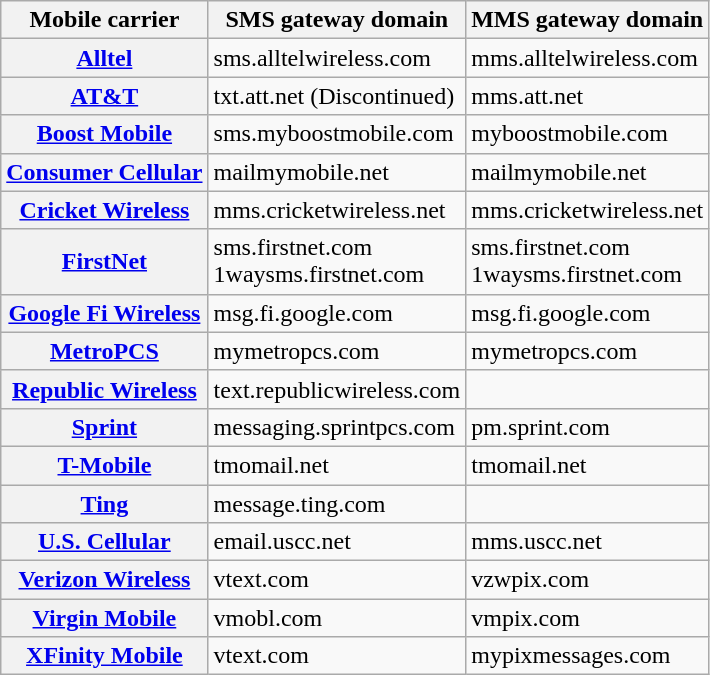<table class="wikitable">
<tr>
<th>Mobile carrier</th>
<th>SMS gateway domain</th>
<th>MMS gateway domain</th>
</tr>
<tr>
<th><a href='#'>Alltel</a></th>
<td>sms.alltelwireless.com</td>
<td>mms.alltelwireless.com</td>
</tr>
<tr>
<th><a href='#'>AT&T</a></th>
<td>txt.att.net  (Discontinued)</td>
<td>mms.att.net</td>
</tr>
<tr>
<th><a href='#'>Boost Mobile</a></th>
<td>sms.myboostmobile.com</td>
<td>myboostmobile.com</td>
</tr>
<tr>
<th><a href='#'>Consumer Cellular</a></th>
<td>mailmymobile.net</td>
<td>mailmymobile.net</td>
</tr>
<tr>
<th><a href='#'>Cricket Wireless</a></th>
<td>mms.cricketwireless.net</td>
<td>mms.cricketwireless.net</td>
</tr>
<tr>
<th><a href='#'>FirstNet</a></th>
<td>sms.firstnet.com<br>1waysms.firstnet.com</td>
<td>sms.firstnet.com<br>1waysms.firstnet.com</td>
</tr>
<tr>
<th><a href='#'>Google Fi Wireless</a></th>
<td>msg.fi.google.com</td>
<td>msg.fi.google.com</td>
</tr>
<tr>
<th><a href='#'>MetroPCS</a></th>
<td>mymetropcs.com</td>
<td>mymetropcs.com</td>
</tr>
<tr>
<th><a href='#'>Republic Wireless</a></th>
<td>text.republicwireless.com</td>
<td></td>
</tr>
<tr>
<th><a href='#'>Sprint</a></th>
<td>messaging.sprintpcs.com</td>
<td>pm.sprint.com</td>
</tr>
<tr>
<th><a href='#'>T-Mobile</a></th>
<td>tmomail.net</td>
<td>tmomail.net</td>
</tr>
<tr>
<th><a href='#'>Ting</a></th>
<td>message.ting.com</td>
<td></td>
</tr>
<tr>
<th><a href='#'>U.S. Cellular</a></th>
<td>email.uscc.net</td>
<td>mms.uscc.net</td>
</tr>
<tr>
<th><a href='#'>Verizon Wireless</a></th>
<td>vtext.com</td>
<td>vzwpix.com</td>
</tr>
<tr>
<th><a href='#'>Virgin Mobile</a></th>
<td>vmobl.com</td>
<td>vmpix.com</td>
</tr>
<tr>
<th><a href='#'>XFinity Mobile</a></th>
<td>vtext.com</td>
<td>mypixmessages.com</td>
</tr>
</table>
